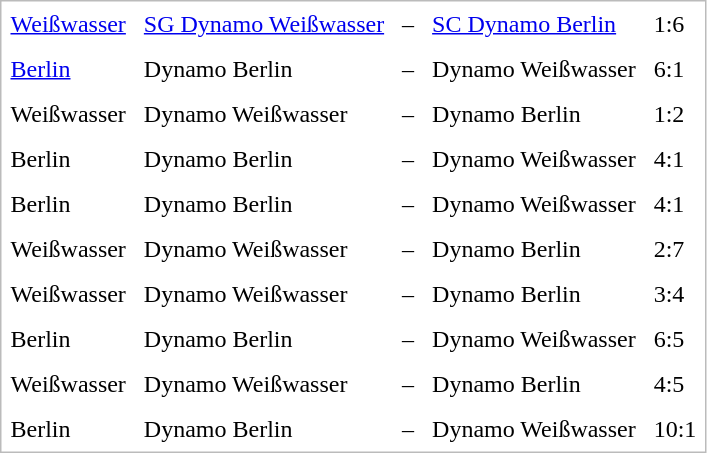<table cellspacing="0" border="0" cellpadding="6" style="border:1px solid #bbb; background-color:#FFFFFF;">
<tr>
<td><a href='#'>Weißwasser</a></td>
<td><a href='#'>SG Dynamo Weißwasser</a></td>
<td>–</td>
<td><a href='#'>SC Dynamo Berlin</a></td>
<td>1:6</td>
</tr>
<tr>
<td><a href='#'>Berlin</a></td>
<td>Dynamo Berlin</td>
<td>–</td>
<td>Dynamo Weißwasser</td>
<td>6:1</td>
</tr>
<tr>
<td>Weißwasser</td>
<td>Dynamo Weißwasser</td>
<td>–</td>
<td>Dynamo Berlin</td>
<td>1:2</td>
</tr>
<tr>
<td>Berlin</td>
<td>Dynamo Berlin</td>
<td>–</td>
<td>Dynamo Weißwasser</td>
<td>4:1</td>
</tr>
<tr>
<td>Berlin</td>
<td>Dynamo Berlin</td>
<td>–</td>
<td>Dynamo Weißwasser</td>
<td>4:1</td>
</tr>
<tr>
<td>Weißwasser</td>
<td>Dynamo Weißwasser</td>
<td>–</td>
<td>Dynamo Berlin</td>
<td>2:7</td>
</tr>
<tr>
<td>Weißwasser</td>
<td>Dynamo Weißwasser</td>
<td>–</td>
<td>Dynamo Berlin</td>
<td>3:4</td>
</tr>
<tr>
<td>Berlin</td>
<td>Dynamo Berlin</td>
<td>–</td>
<td>Dynamo Weißwasser</td>
<td>6:5</td>
</tr>
<tr>
<td>Weißwasser</td>
<td>Dynamo Weißwasser</td>
<td>–</td>
<td>Dynamo Berlin</td>
<td>4:5</td>
</tr>
<tr>
<td>Berlin</td>
<td>Dynamo Berlin</td>
<td>–</td>
<td>Dynamo Weißwasser</td>
<td>10:1</td>
</tr>
</table>
